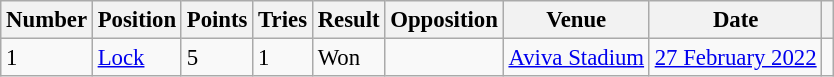<table class="wikitable sortable" style="font-size: 95%;">
<tr>
<th>Number</th>
<th>Position</th>
<th>Points</th>
<th>Tries</th>
<th>Result</th>
<th>Opposition</th>
<th>Venue</th>
<th>Date</th>
<th class="unsortable"></th>
</tr>
<tr>
<td>1</td>
<td><a href='#'>Lock</a></td>
<td>5</td>
<td>1</td>
<td>Won</td>
<td></td>
<td><a href='#'>Aviva Stadium</a></td>
<td><a href='#'>27 February 2022</a></td>
<td></td>
</tr>
</table>
